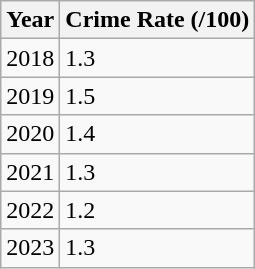<table class="wikitable">
<tr>
<th>Year</th>
<th>Crime Rate (/100)</th>
</tr>
<tr>
<td>2018</td>
<td>1.3</td>
</tr>
<tr>
<td>2019</td>
<td>1.5</td>
</tr>
<tr>
<td>2020</td>
<td>1.4</td>
</tr>
<tr>
<td>2021</td>
<td>1.3</td>
</tr>
<tr>
<td>2022</td>
<td>1.2</td>
</tr>
<tr>
<td>2023</td>
<td>1.3</td>
</tr>
</table>
